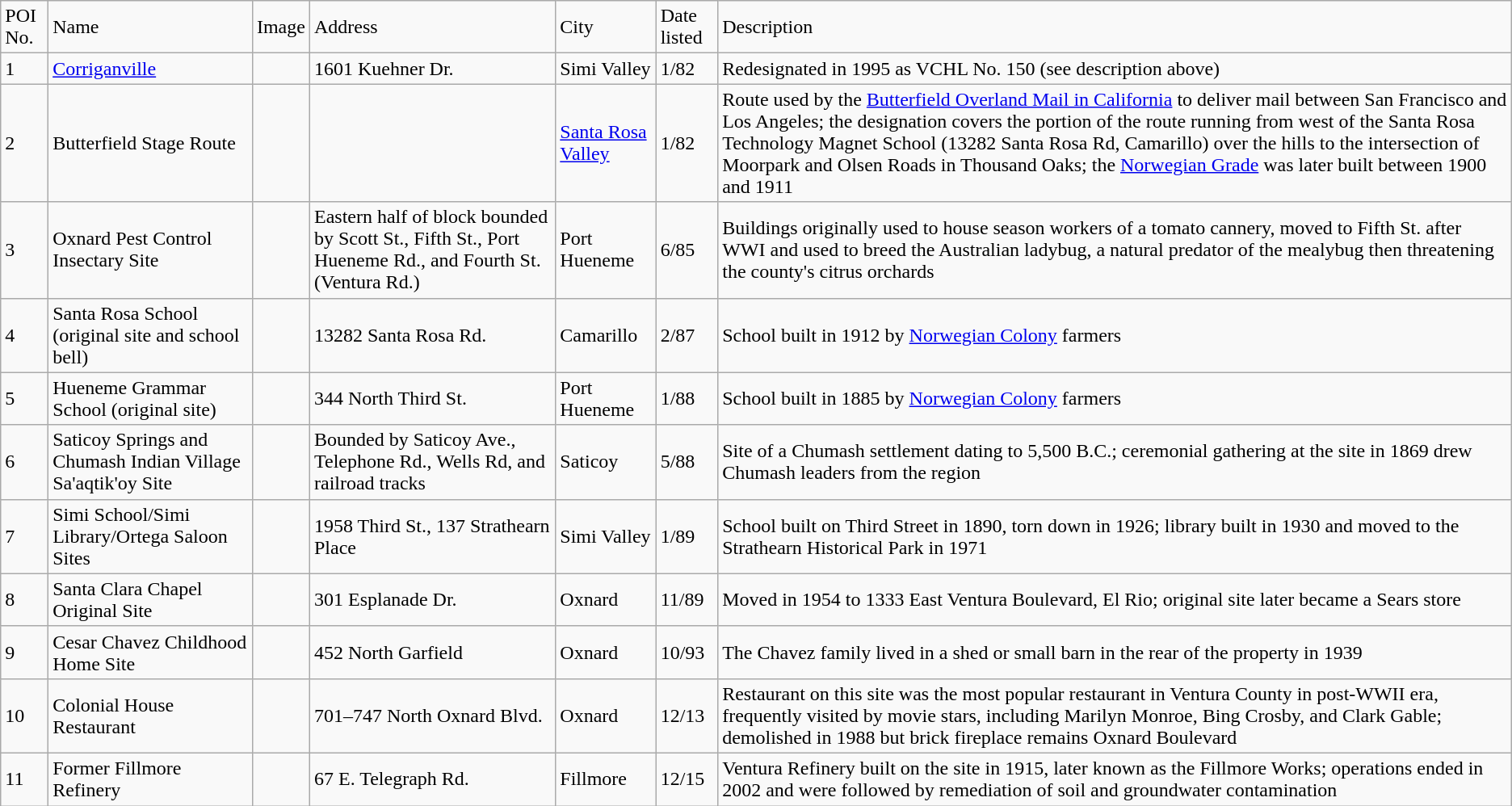<table class="wikitable sortable">
<tr>
<td>POI No.</td>
<td>Name</td>
<td>Image</td>
<td>Address</td>
<td>City</td>
<td>Date listed</td>
<td>Description</td>
</tr>
<tr>
<td>1</td>
<td><a href='#'>Corriganville</a></td>
<td></td>
<td>1601 Kuehner Dr.</td>
<td>Simi Valley</td>
<td>1/82</td>
<td>Redesignated in 1995 as VCHL No. 150 (see description above)</td>
</tr>
<tr>
<td>2</td>
<td>Butterfield Stage Route</td>
<td></td>
<td></td>
<td><a href='#'>Santa Rosa Valley</a></td>
<td>1/82</td>
<td>Route used by the <a href='#'>Butterfield Overland Mail in California</a> to deliver mail between San Francisco and Los Angeles; the designation covers the portion of the route running from west of the Santa Rosa Technology Magnet School (13282 Santa Rosa Rd, Camarillo) over the hills to the intersection of Moorpark and Olsen Roads in Thousand Oaks; the <a href='#'>Norwegian Grade</a> was later built between 1900 and 1911</td>
</tr>
<tr>
<td>3</td>
<td>Oxnard Pest Control Insectary Site</td>
<td></td>
<td>Eastern half of block bounded by Scott St., Fifth St., Port Hueneme Rd., and Fourth St. (Ventura Rd.)</td>
<td>Port Hueneme</td>
<td>6/85</td>
<td>Buildings originally used to house season workers of a tomato cannery, moved to Fifth St. after WWI and used to breed the Australian ladybug, a natural predator of the mealybug then threatening the county's citrus orchards</td>
</tr>
<tr>
<td>4</td>
<td>Santa Rosa School (original site and school bell)</td>
<td></td>
<td>13282 Santa Rosa Rd.</td>
<td>Camarillo</td>
<td>2/87</td>
<td>School built in 1912 by <a href='#'>Norwegian Colony</a> farmers</td>
</tr>
<tr>
<td>5</td>
<td>Hueneme Grammar School (original site)</td>
<td></td>
<td>344 North Third St.</td>
<td>Port Hueneme</td>
<td>1/88</td>
<td>School built in 1885 by <a href='#'>Norwegian Colony</a> farmers</td>
</tr>
<tr>
<td>6</td>
<td>Saticoy Springs and Chumash Indian Village Sa'aqtik'oy Site</td>
<td></td>
<td>Bounded by Saticoy Ave., Telephone Rd., Wells Rd, and railroad tracks</td>
<td>Saticoy</td>
<td>5/88</td>
<td>Site of a Chumash settlement dating to 5,500 B.C.; ceremonial gathering at the site in 1869 drew Chumash leaders from the region</td>
</tr>
<tr>
<td>7</td>
<td>Simi School/Simi Library/Ortega Saloon Sites</td>
<td></td>
<td>1958 Third St., 137 Strathearn Place</td>
<td>Simi Valley</td>
<td>1/89</td>
<td>School built on Third Street in 1890, torn down in 1926; library built in 1930 and moved to the Strathearn Historical Park in 1971</td>
</tr>
<tr>
<td>8</td>
<td>Santa Clara Chapel Original Site</td>
<td></td>
<td>301 Esplanade Dr.</td>
<td>Oxnard</td>
<td>11/89</td>
<td>Moved in 1954 to 1333 East Ventura Boulevard, El Rio; original site later became a Sears store</td>
</tr>
<tr>
<td>9</td>
<td>Cesar Chavez Childhood Home Site</td>
<td></td>
<td>452 North Garfield</td>
<td>Oxnard</td>
<td>10/93</td>
<td>The Chavez family lived in a shed or small barn in the rear of the property in 1939</td>
</tr>
<tr>
<td>10</td>
<td>Colonial House Restaurant</td>
<td></td>
<td>701–747 North Oxnard Blvd.</td>
<td>Oxnard</td>
<td>12/13</td>
<td>Restaurant on this site was the most popular restaurant in Ventura County in post-WWII era, frequently visited by movie stars, including Marilyn Monroe, Bing Crosby, and Clark Gable; demolished in 1988 but brick fireplace remains Oxnard Boulevard</td>
</tr>
<tr>
<td>11</td>
<td>Former Fillmore Refinery</td>
<td></td>
<td>67 E. Telegraph Rd.</td>
<td>Fillmore</td>
<td>12/15</td>
<td>Ventura Refinery built on the site in 1915, later known as the Fillmore Works; operations ended in 2002 and were followed by remediation of soil and groundwater contamination</td>
</tr>
</table>
